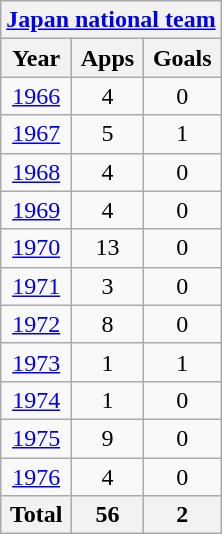<table class="wikitable" style="text-align:center">
<tr>
<th colspan=3><a href='#'>Japan national team</a></th>
</tr>
<tr>
<th>Year</th>
<th>Apps</th>
<th>Goals</th>
</tr>
<tr>
<td><a href='#'>1966</a></td>
<td>4</td>
<td>0</td>
</tr>
<tr>
<td><a href='#'>1967</a></td>
<td>5</td>
<td>1</td>
</tr>
<tr>
<td><a href='#'>1968</a></td>
<td>4</td>
<td>0</td>
</tr>
<tr>
<td><a href='#'>1969</a></td>
<td>4</td>
<td>0</td>
</tr>
<tr>
<td><a href='#'>1970</a></td>
<td>13</td>
<td>0</td>
</tr>
<tr>
<td><a href='#'>1971</a></td>
<td>3</td>
<td>0</td>
</tr>
<tr>
<td><a href='#'>1972</a></td>
<td>8</td>
<td>0</td>
</tr>
<tr>
<td><a href='#'>1973</a></td>
<td>1</td>
<td>1</td>
</tr>
<tr>
<td><a href='#'>1974</a></td>
<td>1</td>
<td>0</td>
</tr>
<tr>
<td><a href='#'>1975</a></td>
<td>9</td>
<td>0</td>
</tr>
<tr>
<td><a href='#'>1976</a></td>
<td>4</td>
<td>0</td>
</tr>
<tr>
<th>Total</th>
<th>56</th>
<th>2</th>
</tr>
</table>
